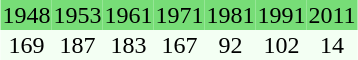<table align="center" cellspacing="0" style="background:#f3fff3">
<tr bgcolor="#77dd77">
<td align="center">1948</td>
<td align="center">1953</td>
<td align="center">1961</td>
<td align="center">1971</td>
<td align="center">1981</td>
<td align="center">1991</td>
<td align="center">2011</td>
</tr>
<tr>
<td align="center">169</td>
<td align="center">187</td>
<td align="center">183</td>
<td align="center">167</td>
<td align="center">92</td>
<td align="center">102</td>
<td align="center">14</td>
</tr>
</table>
